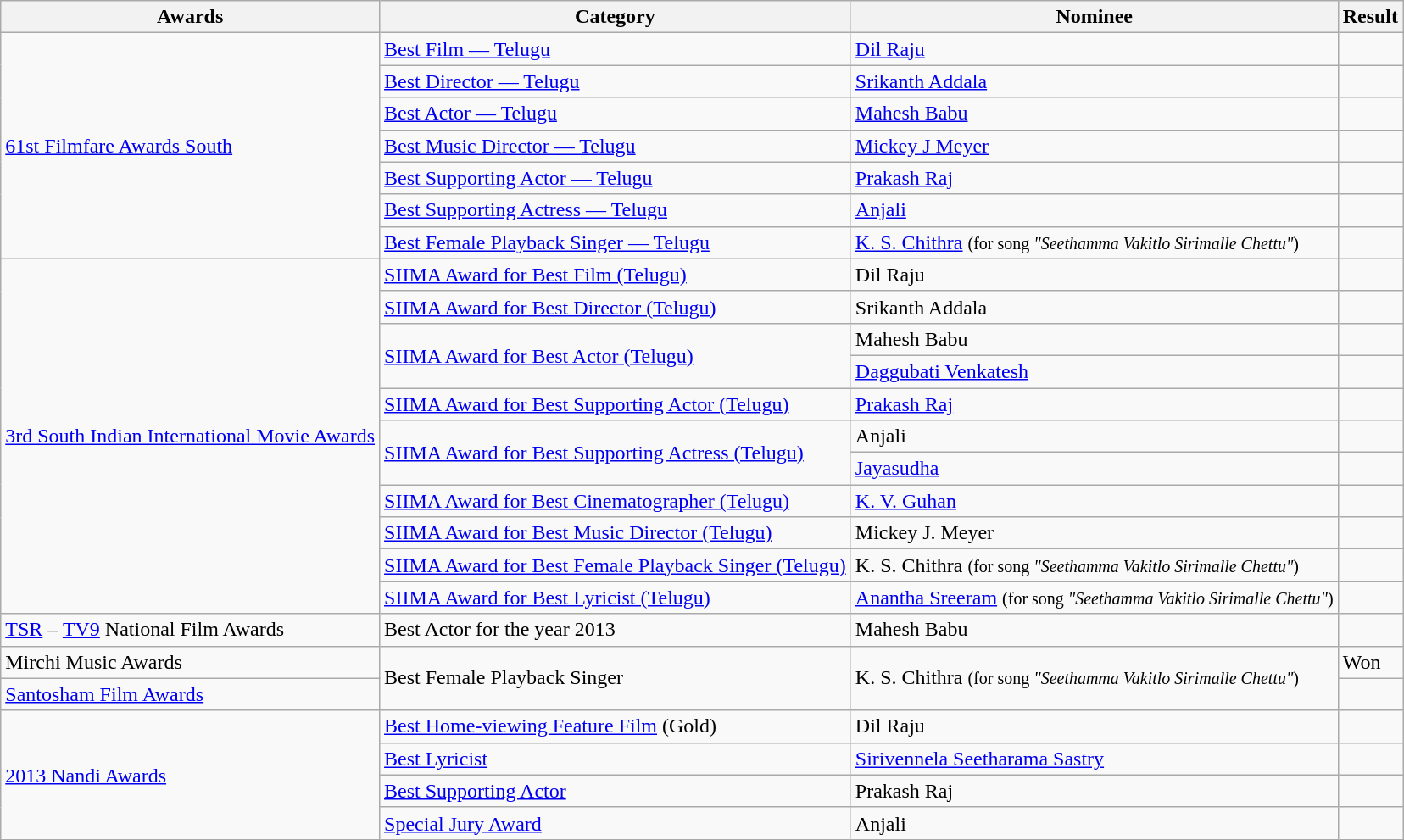<table class="wikitable">
<tr>
<th>Awards</th>
<th>Category</th>
<th>Nominee</th>
<th>Result</th>
</tr>
<tr>
<td rowspan="7"><a href='#'>61st Filmfare Awards South</a></td>
<td><a href='#'>Best Film — Telugu</a></td>
<td><a href='#'>Dil Raju</a></td>
<td></td>
</tr>
<tr>
<td><a href='#'>Best Director — Telugu</a></td>
<td><a href='#'>Srikanth Addala</a></td>
<td></td>
</tr>
<tr>
<td><a href='#'>Best Actor — Telugu</a></td>
<td><a href='#'>Mahesh Babu</a></td>
<td></td>
</tr>
<tr>
<td><a href='#'>Best Music Director — Telugu</a></td>
<td><a href='#'>Mickey J Meyer</a></td>
<td></td>
</tr>
<tr>
<td><a href='#'>Best Supporting Actor — Telugu</a></td>
<td><a href='#'>Prakash Raj</a></td>
<td></td>
</tr>
<tr>
<td><a href='#'>Best Supporting Actress — Telugu</a></td>
<td><a href='#'>Anjali</a></td>
<td></td>
</tr>
<tr>
<td><a href='#'>Best Female Playback Singer — Telugu</a></td>
<td><a href='#'>K. S. Chithra</a> <small>(for song <em>"Seethamma Vakitlo Sirimalle Chettu"</em>)</small></td>
<td></td>
</tr>
<tr>
<td rowspan="11"><a href='#'>3rd South Indian International Movie Awards</a></td>
<td><a href='#'>SIIMA Award for Best Film (Telugu)</a></td>
<td>Dil Raju</td>
<td></td>
</tr>
<tr>
<td><a href='#'>SIIMA Award for Best Director (Telugu)</a></td>
<td>Srikanth Addala</td>
<td></td>
</tr>
<tr>
<td rowspan="2"><a href='#'>SIIMA Award for Best Actor (Telugu)</a></td>
<td>Mahesh Babu</td>
<td></td>
</tr>
<tr>
<td><a href='#'>Daggubati Venkatesh</a></td>
<td></td>
</tr>
<tr>
<td><a href='#'>SIIMA Award for Best Supporting Actor (Telugu)</a></td>
<td><a href='#'>Prakash Raj</a></td>
<td></td>
</tr>
<tr>
<td rowspan="2"><a href='#'>SIIMA Award for Best Supporting Actress (Telugu)</a></td>
<td>Anjali</td>
<td></td>
</tr>
<tr>
<td><a href='#'>Jayasudha</a></td>
<td></td>
</tr>
<tr>
<td><a href='#'>SIIMA Award for Best Cinematographer (Telugu)</a></td>
<td><a href='#'>K. V. Guhan</a></td>
<td></td>
</tr>
<tr>
<td><a href='#'>SIIMA Award for Best Music Director (Telugu)</a></td>
<td>Mickey J. Meyer</td>
<td></td>
</tr>
<tr>
<td><a href='#'>SIIMA Award for Best Female Playback Singer (Telugu)</a></td>
<td>K. S. Chithra <small>(for song <em>"Seethamma Vakitlo Sirimalle Chettu"</em>)</small></td>
<td></td>
</tr>
<tr>
<td><a href='#'>SIIMA Award for Best Lyricist (Telugu)</a></td>
<td><a href='#'>Anantha Sreeram</a> <small>(for song <em>"Seethamma Vakitlo Sirimalle Chettu"</em>)</small></td>
<td></td>
</tr>
<tr>
<td><a href='#'>TSR</a> – <a href='#'>TV9</a> National Film Awards</td>
<td>Best Actor for the year 2013</td>
<td>Mahesh Babu</td>
<td></td>
</tr>
<tr>
<td>Mirchi Music Awards</td>
<td rowspan="2">Best Female Playback Singer</td>
<td rowspan="2">K. S. Chithra <small>(for song <em>"Seethamma Vakitlo Sirimalle Chettu"</em>)</small></td>
<td>Won</td>
</tr>
<tr>
<td rowspan="1"><a href='#'>Santosham Film Awards</a></td>
<td></td>
</tr>
<tr>
<td rowspan="4"><a href='#'>2013 Nandi Awards</a></td>
<td><a href='#'>Best Home-viewing Feature Film</a> (Gold)</td>
<td>Dil Raju</td>
<td></td>
</tr>
<tr>
<td><a href='#'>Best Lyricist</a></td>
<td><a href='#'>Sirivennela Seetharama Sastry</a></td>
<td></td>
</tr>
<tr>
<td><a href='#'>Best Supporting Actor</a></td>
<td>Prakash Raj</td>
<td></td>
</tr>
<tr>
<td><a href='#'>Special Jury Award</a></td>
<td>Anjali</td>
<td></td>
</tr>
</table>
